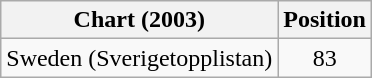<table class="wikitable">
<tr>
<th>Chart (2003)</th>
<th>Position</th>
</tr>
<tr>
<td>Sweden (Sverigetopplistan)</td>
<td style="text-align:center;">83</td>
</tr>
</table>
